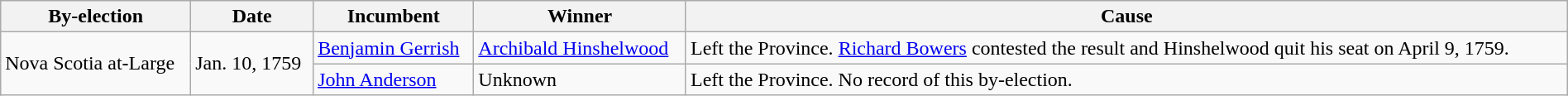<table class=wikitable style="width:100%">
<tr>
<th>By-election</th>
<th>Date</th>
<th>Incumbent</th>
<th>Winner</th>
<th>Cause</th>
</tr>
<tr>
<td rowspan=2>Nova Scotia at-Large</td>
<td rowspan=2>Jan. 10, 1759</td>
<td><a href='#'>Benjamin Gerrish</a></td>
<td><a href='#'>Archibald Hinshelwood</a></td>
<td>Left the Province. <a href='#'>Richard Bowers</a> contested the result and Hinshelwood quit his seat on April 9, 1759.</td>
</tr>
<tr>
<td><a href='#'>John Anderson</a></td>
<td>Unknown</td>
<td>Left the Province. No record of this by-election.</td>
</tr>
</table>
